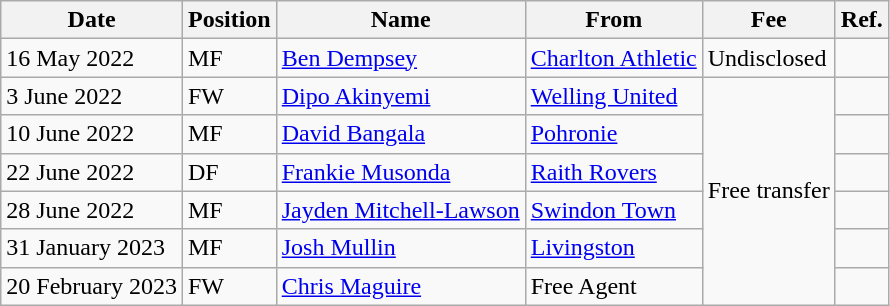<table class="wikitable">
<tr>
<th>Date</th>
<th>Position</th>
<th>Name</th>
<th>From</th>
<th>Fee</th>
<th>Ref.</th>
</tr>
<tr>
<td>16 May 2022</td>
<td>MF</td>
<td> <a href='#'>Ben Dempsey</a></td>
<td> <a href='#'>Charlton Athletic</a></td>
<td>Undisclosed</td>
<td></td>
</tr>
<tr>
<td>3 June 2022</td>
<td>FW</td>
<td> <a href='#'>Dipo Akinyemi</a></td>
<td> <a href='#'>Welling United</a></td>
<td rowspan="6">Free transfer</td>
<td></td>
</tr>
<tr>
<td>10 June 2022</td>
<td>MF</td>
<td> <a href='#'>David Bangala</a></td>
<td> <a href='#'>Pohronie</a></td>
<td></td>
</tr>
<tr>
<td>22 June 2022</td>
<td>DF</td>
<td> <a href='#'>Frankie Musonda</a></td>
<td><a href='#'>Raith Rovers</a></td>
<td></td>
</tr>
<tr>
<td>28 June 2022</td>
<td>MF</td>
<td> <a href='#'>Jayden Mitchell-Lawson</a></td>
<td> <a href='#'>Swindon Town</a></td>
<td></td>
</tr>
<tr>
<td>31 January 2023</td>
<td>MF</td>
<td><a href='#'>Josh Mullin</a></td>
<td><a href='#'>Livingston</a></td>
<td></td>
</tr>
<tr>
<td>20 February 2023</td>
<td>FW</td>
<td><a href='#'>Chris Maguire</a></td>
<td>Free Agent</td>
<td></td>
</tr>
</table>
